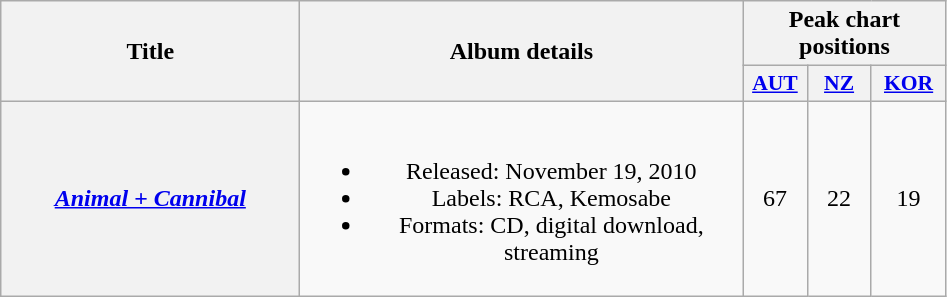<table class="wikitable plainrowheaders" style="text-align:center;">
<tr>
<th scope="col" rowspan="2" style="width:12em;">Title</th>
<th scope="col" rowspan="2" style="width:18em;">Album details</th>
<th scope="col" colspan="5">Peak chart positions</th>
</tr>
<tr>
<th scope="col" style="width:2.5em;font-size:90%;"><a href='#'>AUT</a><br></th>
<th scope="col" style="width:2.5em;font-size:90%;"><a href='#'>NZ</a><br></th>
<th scope="col" style="width:3em;font-size:90%;"><a href='#'>KOR</a><br></th>
</tr>
<tr>
<th scope="row"><em><a href='#'>Animal + Cannibal</a></em></th>
<td><br><ul><li>Released: November 19, 2010</li><li>Labels: RCA, Kemosabe</li><li>Formats: CD, digital download, streaming</li></ul></td>
<td>67</td>
<td>22</td>
<td>19</td>
</tr>
</table>
